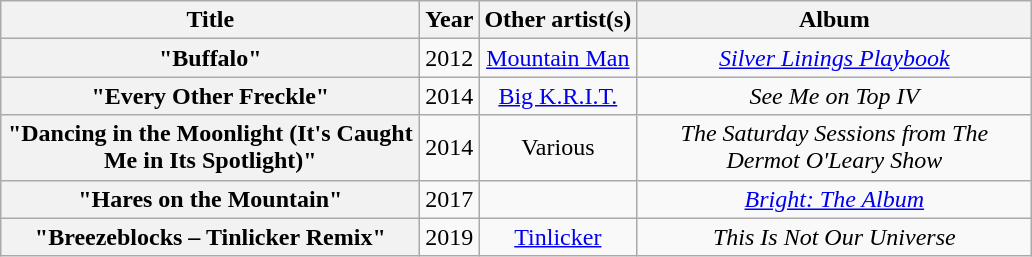<table class="wikitable plainrowheaders" style="text-align:center;" border="1">
<tr>
<th scope="col" style="width:17em;">Title</th>
<th scope="col">Year</th>
<th scope="col">Other artist(s)</th>
<th scope="col" style="width:16em;">Album</th>
</tr>
<tr>
<th scope="row">"Buffalo"</th>
<td>2012</td>
<td><a href='#'>Mountain Man</a></td>
<td><em><a href='#'>Silver Linings Playbook</a></em></td>
</tr>
<tr>
<th scope="row">"Every Other Freckle" </th>
<td>2014</td>
<td><a href='#'>Big K.R.I.T.</a></td>
<td><em>See Me on Top IV</em></td>
</tr>
<tr>
<th scope="row">"Dancing in the Moonlight (It's Caught Me in Its Spotlight)"</th>
<td>2014</td>
<td>Various</td>
<td><em>The Saturday Sessions from The Dermot O'Leary Show</em></td>
</tr>
<tr>
<th scope="row">"Hares on the Mountain"</th>
<td>2017</td>
<td></td>
<td><em><a href='#'>Bright: The Album</a></em></td>
</tr>
<tr>
<th scope="row">"Breezeblocks – Tinlicker Remix"</th>
<td>2019</td>
<td><a href='#'>Tinlicker</a></td>
<td><em>This Is Not Our Universe</em></td>
</tr>
</table>
